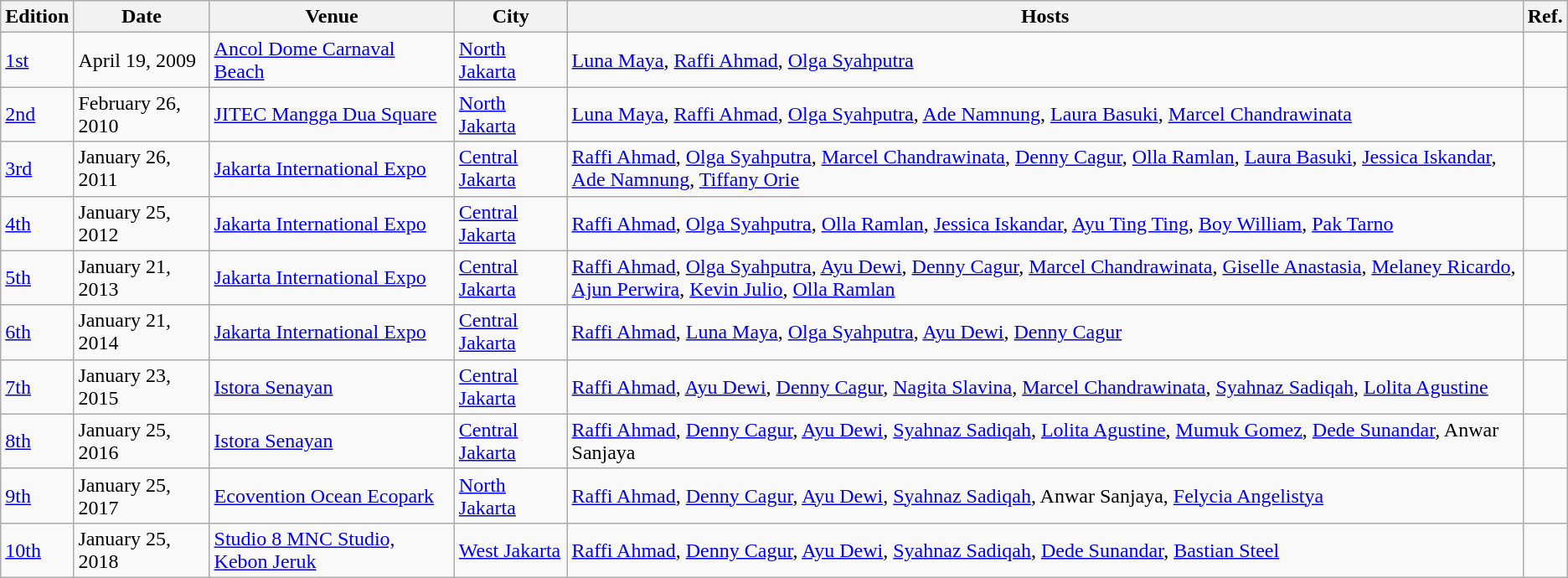<table class="wikitable">
<tr>
<th>Edition</th>
<th>Date</th>
<th>Venue</th>
<th>City</th>
<th>Hosts</th>
<th scope="col" class="unsortable">Ref.</th>
</tr>
<tr>
<td><a href='#'>1st</a></td>
<td>April 19, 2009</td>
<td><a href='#'>Ancol Dome Carnaval Beach</a></td>
<td><a href='#'>North Jakarta</a></td>
<td><a href='#'>Luna Maya</a>, <a href='#'>Raffi Ahmad</a>, <a href='#'>Olga Syahputra</a></td>
<td></td>
</tr>
<tr>
<td><a href='#'>2nd</a></td>
<td>February 26, 2010</td>
<td><a href='#'>JITEC Mangga Dua Square</a></td>
<td><a href='#'>North Jakarta</a></td>
<td><a href='#'>Luna Maya</a>, <a href='#'>Raffi Ahmad</a>, <a href='#'>Olga Syahputra</a>, <a href='#'>Ade Namnung</a>, <a href='#'>Laura Basuki</a>, <a href='#'>Marcel Chandrawinata</a></td>
<td></td>
</tr>
<tr>
<td><a href='#'>3rd</a></td>
<td>January 26, 2011</td>
<td><a href='#'>Jakarta International Expo</a></td>
<td><a href='#'>Central Jakarta</a></td>
<td><a href='#'>Raffi Ahmad</a>, <a href='#'>Olga Syahputra</a>, <a href='#'>Marcel Chandrawinata</a>, <a href='#'>Denny Cagur</a>, <a href='#'>Olla Ramlan</a>, <a href='#'>Laura Basuki</a>, <a href='#'>Jessica Iskandar</a>, <a href='#'>Ade Namnung</a>, <a href='#'>Tiffany Orie</a></td>
<td></td>
</tr>
<tr>
<td><a href='#'>4th</a></td>
<td>January 25, 2012</td>
<td><a href='#'>Jakarta International Expo</a></td>
<td><a href='#'>Central Jakarta</a></td>
<td><a href='#'>Raffi Ahmad</a>, <a href='#'>Olga Syahputra</a>, <a href='#'>Olla Ramlan</a>, <a href='#'>Jessica Iskandar</a>, <a href='#'>Ayu Ting Ting</a>, <a href='#'>Boy William</a>, <a href='#'>Pak Tarno</a></td>
<td></td>
</tr>
<tr>
<td><a href='#'>5th</a></td>
<td>January 21, 2013</td>
<td><a href='#'>Jakarta International Expo</a></td>
<td><a href='#'>Central Jakarta</a></td>
<td><a href='#'>Raffi Ahmad</a>, <a href='#'>Olga Syahputra</a>, <a href='#'>Ayu Dewi</a>, <a href='#'>Denny Cagur</a>, <a href='#'>Marcel Chandrawinata</a>, <a href='#'>Giselle Anastasia</a>, <a href='#'>Melaney Ricardo</a>, <a href='#'>Ajun Perwira</a>, <a href='#'>Kevin Julio</a>, <a href='#'>Olla Ramlan</a></td>
<td></td>
</tr>
<tr>
<td><a href='#'>6th</a></td>
<td>January 21, 2014</td>
<td><a href='#'>Jakarta International Expo</a></td>
<td><a href='#'>Central Jakarta</a></td>
<td><a href='#'>Raffi Ahmad</a>, <a href='#'>Luna Maya</a>, <a href='#'>Olga Syahputra</a>, <a href='#'>Ayu Dewi</a>, <a href='#'>Denny Cagur</a></td>
<td></td>
</tr>
<tr>
<td><a href='#'>7th</a></td>
<td>January 23, 2015</td>
<td><a href='#'>Istora Senayan</a></td>
<td><a href='#'>Central Jakarta</a></td>
<td><a href='#'>Raffi Ahmad</a>, <a href='#'>Ayu Dewi</a>, <a href='#'>Denny Cagur</a>, <a href='#'>Nagita Slavina</a>, <a href='#'>Marcel Chandrawinata</a>, <a href='#'>Syahnaz Sadiqah</a>, <a href='#'>Lolita Agustine</a></td>
<td></td>
</tr>
<tr>
<td><a href='#'>8th</a></td>
<td>January 25, 2016</td>
<td><a href='#'>Istora Senayan</a></td>
<td><a href='#'>Central Jakarta</a></td>
<td><a href='#'>Raffi Ahmad</a>, <a href='#'>Denny Cagur</a>, <a href='#'>Ayu Dewi</a>, <a href='#'>Syahnaz Sadiqah</a>, <a href='#'>Lolita Agustine</a>, <a href='#'>Mumuk Gomez</a>, <a href='#'>Dede Sunandar</a>, Anwar Sanjaya</td>
<td></td>
</tr>
<tr>
<td><a href='#'>9th</a></td>
<td>January 25, 2017</td>
<td><a href='#'>Ecovention Ocean Ecopark</a></td>
<td><a href='#'>North Jakarta</a></td>
<td><a href='#'>Raffi Ahmad</a>, <a href='#'>Denny Cagur</a>, <a href='#'>Ayu Dewi</a>, <a href='#'>Syahnaz Sadiqah</a>, Anwar Sanjaya, <a href='#'>Felycia Angelistya</a></td>
<td></td>
</tr>
<tr>
<td><a href='#'>10th</a></td>
<td>January 25, 2018</td>
<td><a href='#'>Studio 8 MNC Studio, Kebon Jeruk</a></td>
<td><a href='#'>West Jakarta</a></td>
<td><a href='#'>Raffi Ahmad</a>, <a href='#'>Denny Cagur</a>, <a href='#'>Ayu Dewi</a>, <a href='#'>Syahnaz Sadiqah</a>, <a href='#'>Dede Sunandar</a>, <a href='#'>Bastian Steel</a></td>
<td></td>
</tr>
</table>
